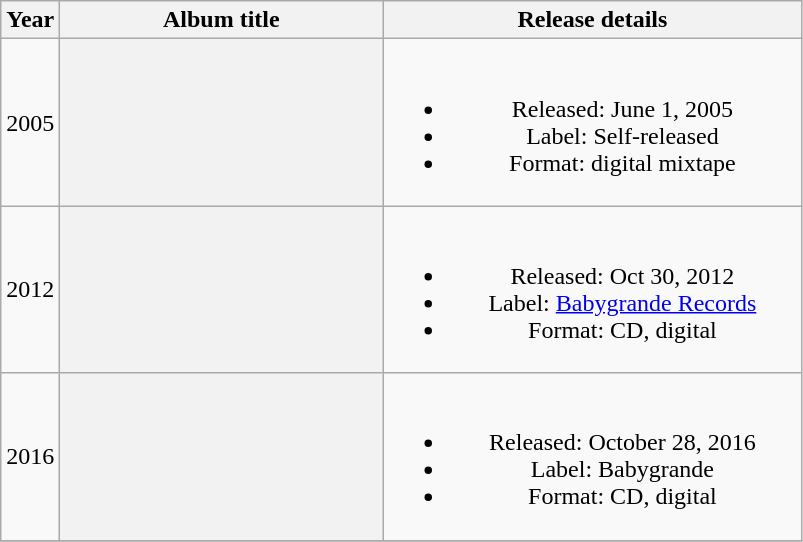<table class="wikitable plainrowheaders" style="text-align:center;">
<tr>
<th>Year</th>
<th scope="col" rowspan="1" style="width:13em;">Album title</th>
<th scope="col" rowspan="1" style="width:17em;">Release details</th>
</tr>
<tr>
<td>2005</td>
<th></th>
<td><br><ul><li>Released: June 1, 2005</li><li>Label: Self-released</li><li>Format: digital mixtape</li></ul></td>
</tr>
<tr>
<td>2012</td>
<th></th>
<td><br><ul><li>Released: Oct 30, 2012</li><li>Label: <a href='#'>Babygrande Records</a></li><li>Format: CD, digital</li></ul></td>
</tr>
<tr>
<td>2016</td>
<th></th>
<td><br><ul><li>Released: October 28, 2016</li><li>Label: Babygrande</li><li>Format: CD, digital</li></ul></td>
</tr>
<tr>
</tr>
</table>
